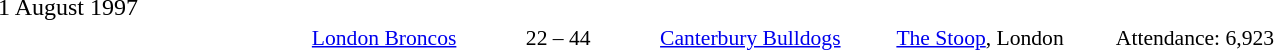<table style="width:70%;" cellspacing="1">
<tr>
<th width=35%></th>
<th width=15%></th>
<th></th>
</tr>
<tr>
<td>1 August 1997</td>
</tr>
<tr style=font-size:90%>
<td align=right><a href='#'>London Broncos</a></td>
<td align=center>22 – 44</td>
<td><a href='#'>Canterbury Bulldogs</a></td>
<td><a href='#'>The Stoop</a>, London</td>
<td>Attendance: 6,923</td>
</tr>
</table>
